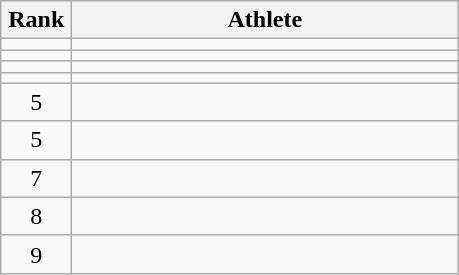<table class="wikitable" style="text-align: center;">
<tr>
<th width=40>Rank</th>
<th width=250>Athlete</th>
</tr>
<tr>
<td></td>
<td align=left></td>
</tr>
<tr>
<td></td>
<td align=left></td>
</tr>
<tr>
<td></td>
<td align=left></td>
</tr>
<tr>
<td></td>
<td align=left></td>
</tr>
<tr>
<td>5</td>
<td align=left></td>
</tr>
<tr>
<td>5</td>
<td align=left></td>
</tr>
<tr>
<td>7</td>
<td align=left></td>
</tr>
<tr>
<td>8</td>
<td align=left></td>
</tr>
<tr>
<td>9</td>
<td align=left></td>
</tr>
</table>
